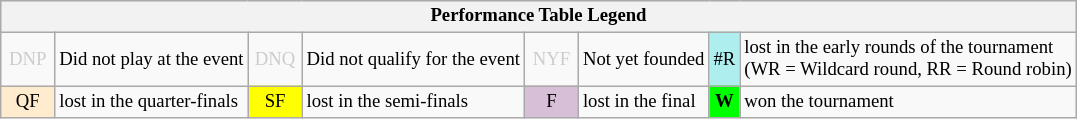<table class="wikitable" style="font-size:78%;">
<tr style="background:#efefef;">
<th colspan="8">Performance Table Legend</th>
</tr>
<tr>
<td style="color:#ccc; text-align:center; width:30px;">DNP</td>
<td>Did not play at the event</td>
<td style="color:#ccc; text-align:center; width:30px;">DNQ</td>
<td>Did not qualify for the event</td>
<td style="color:#ccc; text-align:center; width:30px;">NYF</td>
<td>Not yet founded</td>
<td style="text-align:center; background:#afeeee;">#R</td>
<td>lost in the early rounds of the tournament<br>(WR = Wildcard round, RR = Round robin)</td>
</tr>
<tr>
<td style="text-align:center; background:#ffebcd;">QF</td>
<td>lost in the quarter-finals</td>
<td style="text-align:center; background:yellow;">SF</td>
<td>lost in the semi-finals</td>
<td style="text-align:center; background:thistle;">F</td>
<td>lost in the final</td>
<td style="text-align:center; background:#0f0;"><strong>W</strong></td>
<td>won the tournament</td>
</tr>
</table>
